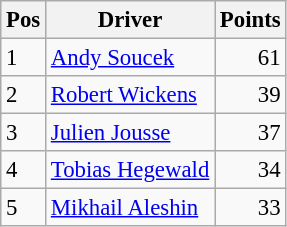<table class="wikitable" style="font-size: 95%;">
<tr>
<th>Pos</th>
<th>Driver</th>
<th>Points</th>
</tr>
<tr>
<td>1</td>
<td> <a href='#'>Andy Soucek</a></td>
<td align="right">61</td>
</tr>
<tr>
<td>2</td>
<td> <a href='#'>Robert Wickens</a></td>
<td align="right">39</td>
</tr>
<tr>
<td>3</td>
<td> <a href='#'>Julien Jousse</a></td>
<td align="right">37</td>
</tr>
<tr>
<td>4</td>
<td> <a href='#'>Tobias Hegewald</a></td>
<td align="right">34</td>
</tr>
<tr>
<td>5</td>
<td> <a href='#'>Mikhail Aleshin</a></td>
<td align="right">33</td>
</tr>
</table>
